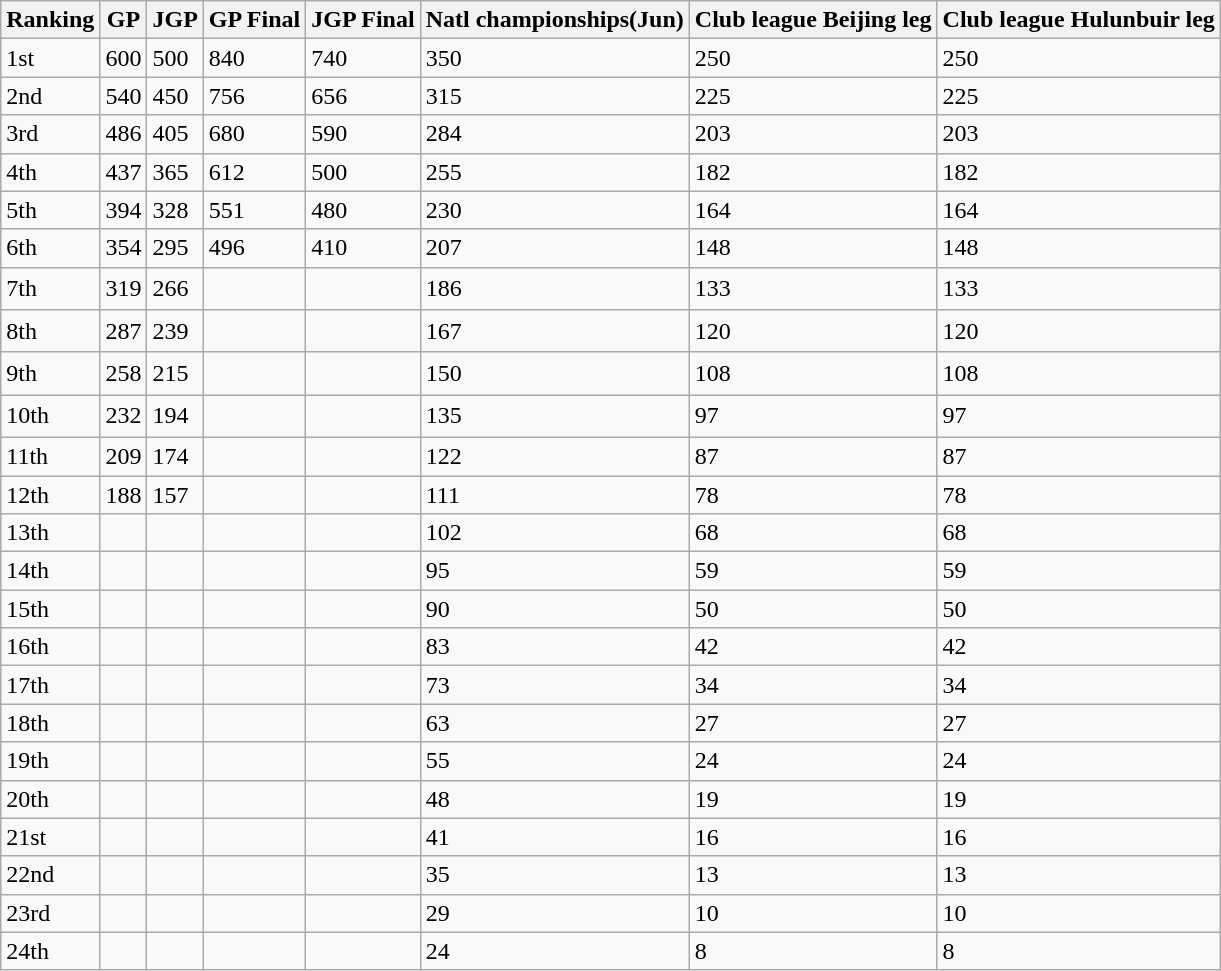<table class="wikitable">
<tr>
<th>Ranking</th>
<th>GP</th>
<th>JGP</th>
<th>GP Final</th>
<th>JGP Final</th>
<th>Natl championships(Jun)</th>
<th>Club league Beijing leg</th>
<th>Club league Hulunbuir leg</th>
</tr>
<tr>
<td>1st</td>
<td>600</td>
<td>500</td>
<td>840</td>
<td>740</td>
<td>350</td>
<td>250</td>
<td>250</td>
</tr>
<tr>
<td>2nd</td>
<td>540</td>
<td>450</td>
<td>756</td>
<td>656</td>
<td>315</td>
<td>225</td>
<td>225</td>
</tr>
<tr>
<td>3rd</td>
<td>486</td>
<td>405</td>
<td>680</td>
<td>590</td>
<td>284</td>
<td>203</td>
<td>203</td>
</tr>
<tr>
<td>4th</td>
<td>437</td>
<td>365</td>
<td>612</td>
<td>500</td>
<td>255</td>
<td>182</td>
<td>182</td>
</tr>
<tr>
<td>5th</td>
<td>394</td>
<td>328</td>
<td>551</td>
<td>480</td>
<td>230</td>
<td>164</td>
<td>164</td>
</tr>
<tr>
<td>6th</td>
<td>354</td>
<td>295</td>
<td>496</td>
<td>410</td>
<td>207</td>
<td>148</td>
<td>148</td>
</tr>
<tr>
<td>7th</td>
<td>319</td>
<td>266</td>
<td>　</td>
<td>　</td>
<td>186</td>
<td>133</td>
<td>133</td>
</tr>
<tr>
<td>8th</td>
<td>287</td>
<td>239</td>
<td>　</td>
<td>　</td>
<td>167</td>
<td>120</td>
<td>120</td>
</tr>
<tr>
<td>9th</td>
<td>258</td>
<td>215</td>
<td>　</td>
<td>　</td>
<td>150</td>
<td>108</td>
<td>108</td>
</tr>
<tr>
<td>10th</td>
<td>232</td>
<td>194</td>
<td>　</td>
<td>　</td>
<td>135</td>
<td>97</td>
<td>97</td>
</tr>
<tr>
<td>11th</td>
<td>209</td>
<td>174</td>
<td></td>
<td></td>
<td>122</td>
<td>87</td>
<td>87</td>
</tr>
<tr>
<td>12th</td>
<td>188</td>
<td>157</td>
<td></td>
<td></td>
<td>111</td>
<td>78</td>
<td>78</td>
</tr>
<tr>
<td>13th</td>
<td></td>
<td></td>
<td></td>
<td></td>
<td>102</td>
<td>68</td>
<td>68</td>
</tr>
<tr>
<td>14th</td>
<td></td>
<td></td>
<td></td>
<td></td>
<td>95</td>
<td>59</td>
<td>59</td>
</tr>
<tr>
<td>15th</td>
<td></td>
<td></td>
<td></td>
<td></td>
<td>90</td>
<td>50</td>
<td>50</td>
</tr>
<tr>
<td>16th</td>
<td></td>
<td></td>
<td></td>
<td></td>
<td>83</td>
<td>42</td>
<td>42</td>
</tr>
<tr>
<td>17th</td>
<td></td>
<td></td>
<td></td>
<td></td>
<td>73</td>
<td>34</td>
<td>34</td>
</tr>
<tr>
<td>18th</td>
<td></td>
<td></td>
<td></td>
<td></td>
<td>63</td>
<td>27</td>
<td>27</td>
</tr>
<tr>
<td>19th</td>
<td></td>
<td></td>
<td></td>
<td></td>
<td>55</td>
<td>24</td>
<td>24</td>
</tr>
<tr>
<td>20th</td>
<td></td>
<td></td>
<td></td>
<td></td>
<td>48</td>
<td>19</td>
<td>19</td>
</tr>
<tr>
<td>21st</td>
<td></td>
<td></td>
<td></td>
<td></td>
<td>41</td>
<td>16</td>
<td>16</td>
</tr>
<tr>
<td>22nd</td>
<td></td>
<td></td>
<td></td>
<td></td>
<td>35</td>
<td>13</td>
<td>13</td>
</tr>
<tr>
<td>23rd</td>
<td></td>
<td></td>
<td></td>
<td></td>
<td>29</td>
<td>10</td>
<td>10</td>
</tr>
<tr>
<td>24th</td>
<td></td>
<td></td>
<td></td>
<td></td>
<td>24</td>
<td>8</td>
<td>8</td>
</tr>
</table>
